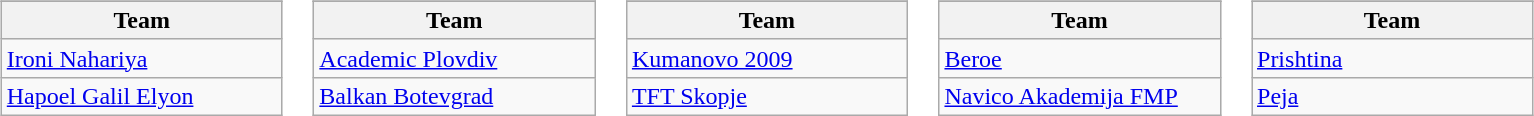<table>
<tr valign=top>
<td><br><table class="wikitable">
<tr>
</tr>
<tr>
<th width=180>Team</th>
</tr>
<tr>
<td> <a href='#'>Ironi Nahariya</a></td>
</tr>
<tr>
<td> <a href='#'>Hapoel Galil Elyon</a></td>
</tr>
</table>
</td>
<td><br><table class="wikitable">
<tr>
</tr>
<tr>
<th width=180>Team</th>
</tr>
<tr>
<td> <a href='#'>Academic Plovdiv</a></td>
</tr>
<tr>
<td> <a href='#'>Balkan Botevgrad</a></td>
</tr>
</table>
</td>
<td><br><table class="wikitable">
<tr>
</tr>
<tr>
<th width=180>Team</th>
</tr>
<tr>
<td> <a href='#'>Kumanovo 2009</a></td>
</tr>
<tr>
<td> <a href='#'>TFT Skopje</a></td>
</tr>
</table>
</td>
<td><br><table class="wikitable">
<tr>
</tr>
<tr>
<th width=180>Team</th>
</tr>
<tr>
<td> <a href='#'>Beroe</a></td>
</tr>
<tr>
<td> <a href='#'>Navico Akademija FMP</a></td>
</tr>
</table>
</td>
<td><br><table class="wikitable">
<tr>
</tr>
<tr>
<th width=180>Team</th>
</tr>
<tr>
<td> <a href='#'>Prishtina</a></td>
</tr>
<tr>
<td> <a href='#'>Peja</a></td>
</tr>
</table>
</td>
</tr>
</table>
